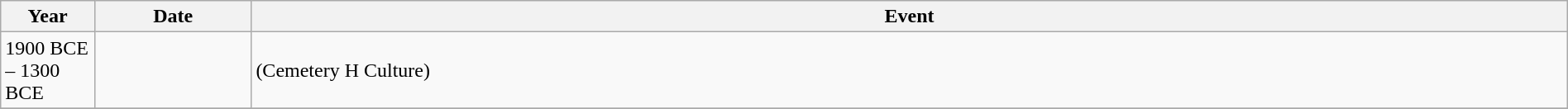<table class="wikitable" style="width:100%">
<tr>
<th style="width:6%">Year</th>
<th style="width:10%">Date</th>
<th>Event</th>
</tr>
<tr>
<td>1900 BCE – 1300 BCE</td>
<td></td>
<td> (Cemetery H Culture)</td>
</tr>
<tr>
</tr>
</table>
